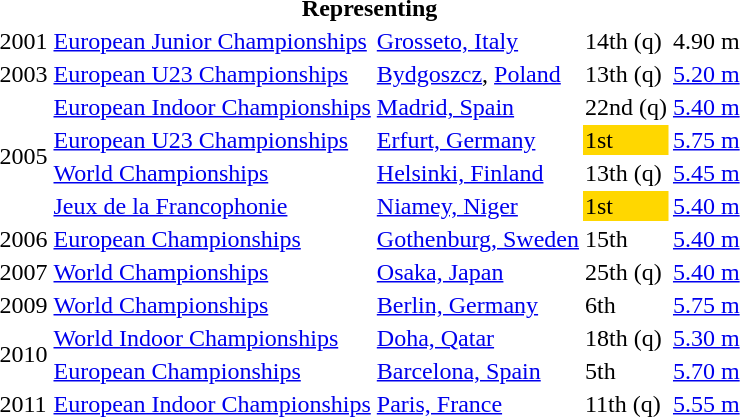<table>
<tr>
<th colspan="5">Representing </th>
</tr>
<tr>
<td>2001</td>
<td><a href='#'>European Junior Championships</a></td>
<td><a href='#'>Grosseto, Italy</a></td>
<td>14th (q)</td>
<td>4.90 m</td>
</tr>
<tr>
<td>2003</td>
<td><a href='#'>European U23 Championships</a></td>
<td><a href='#'>Bydgoszcz</a>, <a href='#'>Poland</a></td>
<td>13th (q)</td>
<td><a href='#'>5.20 m</a></td>
</tr>
<tr>
<td rowspan=4>2005</td>
<td><a href='#'>European Indoor Championships</a></td>
<td><a href='#'>Madrid, Spain</a></td>
<td>22nd (q)</td>
<td><a href='#'>5.40 m</a></td>
</tr>
<tr>
<td><a href='#'>European U23 Championships</a></td>
<td><a href='#'>Erfurt, Germany</a></td>
<td bgcolor=gold>1st</td>
<td><a href='#'>5.75 m</a></td>
</tr>
<tr>
<td><a href='#'>World Championships</a></td>
<td><a href='#'>Helsinki, Finland</a></td>
<td>13th (q)</td>
<td><a href='#'>5.45 m</a></td>
</tr>
<tr>
<td><a href='#'>Jeux de la Francophonie</a></td>
<td><a href='#'>Niamey, Niger</a></td>
<td bgcolor=gold>1st</td>
<td><a href='#'>5.40 m</a></td>
</tr>
<tr>
<td>2006</td>
<td><a href='#'>European Championships</a></td>
<td><a href='#'>Gothenburg, Sweden</a></td>
<td>15th</td>
<td><a href='#'>5.40 m</a></td>
</tr>
<tr>
<td>2007</td>
<td><a href='#'>World Championships</a></td>
<td><a href='#'>Osaka, Japan</a></td>
<td>25th (q)</td>
<td><a href='#'>5.40 m</a></td>
</tr>
<tr>
<td>2009</td>
<td><a href='#'>World Championships</a></td>
<td><a href='#'>Berlin, Germany</a></td>
<td>6th</td>
<td><a href='#'>5.75 m</a></td>
</tr>
<tr>
<td rowspan=2>2010</td>
<td><a href='#'>World Indoor Championships</a></td>
<td><a href='#'>Doha, Qatar</a></td>
<td>18th (q)</td>
<td><a href='#'>5.30 m</a></td>
</tr>
<tr>
<td><a href='#'>European Championships</a></td>
<td><a href='#'>Barcelona, Spain</a></td>
<td>5th</td>
<td><a href='#'>5.70 m</a></td>
</tr>
<tr>
<td>2011</td>
<td><a href='#'>European Indoor Championships</a></td>
<td><a href='#'>Paris, France</a></td>
<td>11th (q)</td>
<td><a href='#'>5.55 m</a></td>
</tr>
</table>
